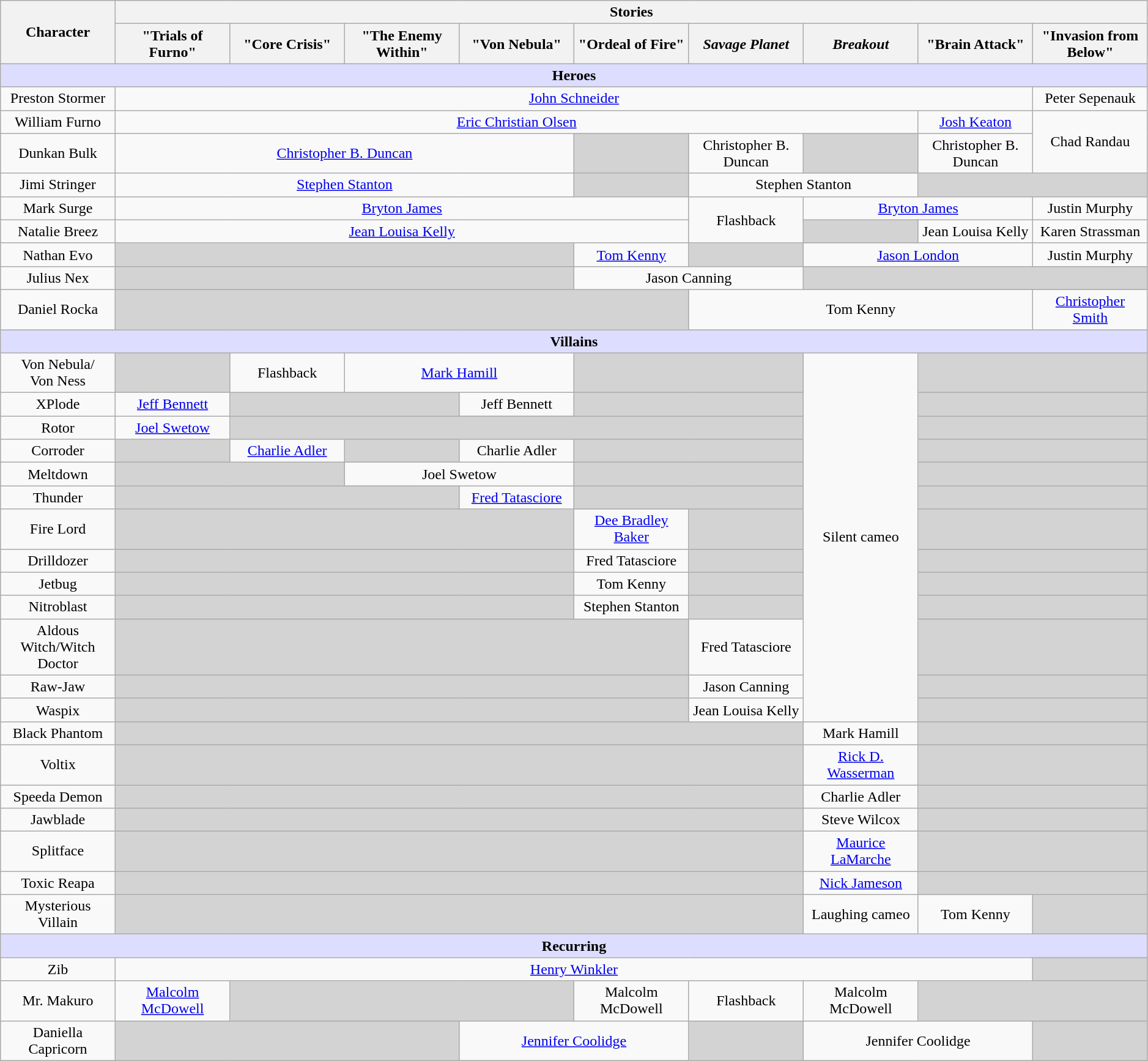<table class="wikitable" border="1" style="text-align:center; width:99%;">
<tr>
<th rowspan="2" width="10%">Character</th>
<th colspan="11" align="center">Stories</th>
</tr>
<tr>
<th align="center" width="10%">"Trials of Furno"</th>
<th align="center" width="10%">"Core Crisis"</th>
<th align="center" width="10%">"The Enemy Within"</th>
<th align="center" width="10%">"Von Nebula"</th>
<th align="center" width="10%">"Ordeal of Fire"</th>
<th align="center" width="10%"><em>Savage Planet</em></th>
<th align="center" width="10%"><em>Breakout</em></th>
<th align="center" width="10%">"Brain Attack"</th>
<th align="center" width="10%">"Invasion from Below"</th>
</tr>
<tr>
<th scope="row" colspan="10" style="background-color:#ddf;">Heroes</th>
</tr>
<tr>
<td>Preston Stormer</td>
<td colspan="8"><a href='#'>John Schneider</a></td>
<td>Peter Sepenauk</td>
</tr>
<tr>
<td>William Furno</td>
<td colspan="7"><a href='#'>Eric Christian Olsen</a></td>
<td><a href='#'>Josh Keaton</a></td>
<td rowspan=2>Chad Randau</td>
</tr>
<tr>
<td>Dunkan Bulk</td>
<td colspan="4"><a href='#'>Christopher B. Duncan</a></td>
<td colspan="1" style="background:lightgrey;"> </td>
<td colspan="1">Christopher B. Duncan</td>
<td colspan="1" style="background:lightgrey;"> </td>
<td colspan="1">Christopher B. Duncan</td>
</tr>
<tr>
<td>Jimi Stringer</td>
<td colspan="4"><a href='#'>Stephen Stanton</a></td>
<td colspan="1" style="background:lightgrey;"> </td>
<td colspan="2">Stephen Stanton</td>
<td colspan="3" style="background:lightgrey;"> </td>
</tr>
<tr>
<td>Mark Surge</td>
<td colspan="5"><a href='#'>Bryton James</a></td>
<td rowspan=2>Flashback</td>
<td colspan="2"><a href='#'>Bryton James</a></td>
<td>Justin Murphy</td>
</tr>
<tr>
<td>Natalie Breez</td>
<td colspan="5"><a href='#'>Jean Louisa Kelly</a></td>
<td colspan="1" style="background:lightgrey;"> </td>
<td>Jean Louisa Kelly</td>
<td>Karen Strassman</td>
</tr>
<tr>
<td>Nathan Evo</td>
<td colspan="4" style="background:lightgrey;"> </td>
<td><a href='#'>Tom Kenny</a></td>
<td colspan="1" style="background:lightgrey;"> </td>
<td colspan="2"><a href='#'>Jason London</a></td>
<td>Justin Murphy</td>
</tr>
<tr>
<td>Julius Nex</td>
<td colspan="4" style="background:lightgrey;"> </td>
<td colspan="2">Jason Canning</td>
<td colspan="3" style="background:lightgrey;"> </td>
</tr>
<tr>
<td>Daniel Rocka</td>
<td colspan="5" style="background:lightgrey;"> </td>
<td colspan="3">Tom Kenny</td>
<td><a href='#'>Christopher Smith</a></td>
</tr>
<tr>
<th scope="row" colspan="10" style="background-color:#ddf;">Villains</th>
</tr>
<tr>
<td>Von Nebula/<br>Von Ness</td>
<td style="background:lightgrey;"> </td>
<td>Flashback</td>
<td colspan="2"><a href='#'>Mark Hamill</a></td>
<td colspan="2" style="background:lightgrey;"> </td>
<td rowspan=13>Silent cameo</td>
<td colspan="2" style="background:lightgrey;"> </td>
</tr>
<tr>
<td>XPlode</td>
<td><a href='#'>Jeff Bennett</a></td>
<td colspan="2" style="background:lightgrey;"> </td>
<td>Jeff Bennett</td>
<td colspan="2" style="background:lightgrey;"> </td>
<td colspan="2" style="background:lightgrey;"> </td>
</tr>
<tr>
<td>Rotor</td>
<td><a href='#'>Joel Swetow</a></td>
<td colspan="5" style="background:lightgrey;"> </td>
<td colspan="2" style="background:lightgrey;"> </td>
</tr>
<tr>
<td>Corroder</td>
<td style="background:lightgrey;"> </td>
<td><a href='#'>Charlie Adler</a></td>
<td style="background:lightgrey;"> </td>
<td>Charlie Adler</td>
<td colspan="2" style="background:lightgrey;"> </td>
<td colspan="2" style="background:lightgrey;"> </td>
</tr>
<tr>
<td>Meltdown</td>
<td colspan="2" style="background:lightgrey;"> </td>
<td colspan="2">Joel Swetow</td>
<td colspan="2" style="background:lightgrey;"> </td>
<td colspan="2" style="background:lightgrey;"> </td>
</tr>
<tr>
<td>Thunder</td>
<td colspan="3" style="background:lightgrey;"> </td>
<td><a href='#'>Fred Tatasciore</a></td>
<td colspan="2" style="background:lightgrey;"> </td>
<td colspan="2" style="background:lightgrey;"> </td>
</tr>
<tr>
<td>Fire Lord</td>
<td colspan="4" style="background:lightgrey;"> </td>
<td><a href='#'>Dee Bradley Baker</a></td>
<td colspan="1" style="background:lightgrey;"> </td>
<td colspan="2" style="background:lightgrey;"> </td>
</tr>
<tr>
<td>Drilldozer</td>
<td colspan="4" style="background:lightgrey;"> </td>
<td>Fred Tatasciore</td>
<td colspan="1" style="background:lightgrey;"> </td>
<td colspan="2" style="background:lightgrey;"> </td>
</tr>
<tr>
<td>Jetbug</td>
<td colspan="4" style="background:lightgrey;"> </td>
<td>Tom Kenny</td>
<td colspan="1" style="background:lightgrey;"> </td>
<td colspan="2" style="background:lightgrey;"> </td>
</tr>
<tr>
<td>Nitroblast</td>
<td colspan="4" style="background:lightgrey;"> </td>
<td>Stephen Stanton</td>
<td colspan="1" style="background:lightgrey;"> </td>
<td colspan="2" style="background:lightgrey;"> </td>
</tr>
<tr>
<td>Aldous Witch/Witch Doctor</td>
<td colspan="5" style="background:lightgrey;"> </td>
<td>Fred Tatasciore</td>
<td colspan="2" style="background:lightgrey;"> </td>
</tr>
<tr>
<td>Raw-Jaw</td>
<td colspan="5" style="background:lightgrey;"> </td>
<td>Jason Canning</td>
<td colspan="2" style="background:lightgrey;"> </td>
</tr>
<tr>
<td>Waspix</td>
<td colspan="5" style="background:lightgrey;"> </td>
<td>Jean Louisa Kelly</td>
<td colspan="2" style="background:lightgrey;"> </td>
</tr>
<tr>
<td>Black Phantom</td>
<td colspan="6" style="background:lightgrey;"> </td>
<td>Mark Hamill</td>
<td colspan="2" style="background:lightgrey;"> </td>
</tr>
<tr>
<td>Voltix</td>
<td colspan="6" style="background:lightgrey;"> </td>
<td><a href='#'>Rick D. Wasserman</a></td>
<td colspan="2" style="background:lightgrey;"> </td>
</tr>
<tr>
<td>Speeda Demon</td>
<td colspan="6" style="background:lightgrey;"> </td>
<td>Charlie Adler</td>
<td colspan="2" style="background:lightgrey;"> </td>
</tr>
<tr>
<td>Jawblade</td>
<td colspan="6" style="background:lightgrey;"> </td>
<td>Steve Wilcox</td>
<td colspan="2" style="background:lightgrey;"> </td>
</tr>
<tr>
<td>Splitface</td>
<td colspan="6" style="background:lightgrey;"> </td>
<td><a href='#'>Maurice LaMarche</a></td>
<td colspan="2" style="background:lightgrey;"> </td>
</tr>
<tr>
<td>Toxic Reapa</td>
<td colspan="6" style="background:lightgrey;"> </td>
<td><a href='#'>Nick Jameson</a></td>
<td colspan="2" style="background:lightgrey;"> </td>
</tr>
<tr>
<td>Mysterious Villain</td>
<td colspan="6" style="background:lightgrey;"> </td>
<td>Laughing cameo</td>
<td>Tom Kenny</td>
<td colspan="1" style="background:lightgrey;"> </td>
</tr>
<tr>
<th scope="row" colspan="10" style="background-color:#ddf;">Recurring</th>
</tr>
<tr>
<td>Zib</td>
<td colspan="8"><a href='#'>Henry Winkler</a></td>
<td colspan="1" style="background:lightgrey;"> </td>
</tr>
<tr>
<td>Mr. Makuro</td>
<td><a href='#'>Malcolm McDowell</a></td>
<td colspan="3" style="background:lightgrey;"> </td>
<td>Malcolm McDowell</td>
<td>Flashback</td>
<td>Malcolm McDowell</td>
<td colspan="2" style="background:lightgrey;"> </td>
</tr>
<tr>
<td>Daniella Capricorn</td>
<td colspan="3" style="background:lightgrey;"> </td>
<td colspan="2"><a href='#'>Jennifer Coolidge</a></td>
<td colspan="1" style="background:lightgrey;"> </td>
<td colspan="2">Jennifer Coolidge</td>
<td colspan="1" style="background:lightgrey;"> </td>
</tr>
</table>
